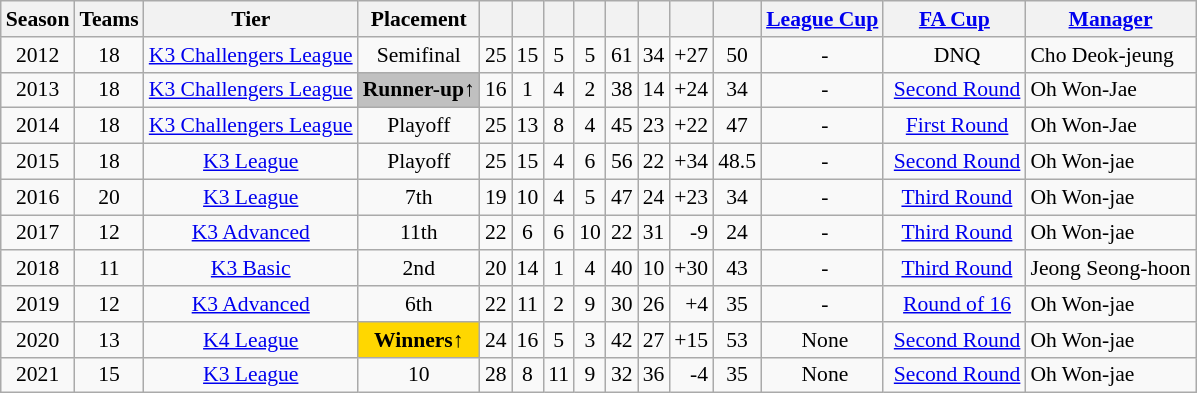<table class="wikitable" style="text-align: center; font-size:90%;">
<tr>
<th>Season</th>
<th>Teams</th>
<th>Tier</th>
<th>Placement</th>
<th></th>
<th></th>
<th></th>
<th></th>
<th></th>
<th></th>
<th></th>
<th></th>
<th><a href='#'>League Cup</a></th>
<th><a href='#'>FA Cup</a></th>
<th><a href='#'>Manager</a></th>
</tr>
<tr>
<td>2012</td>
<td>18</td>
<td><a href='#'>K3 Challengers League</a></td>
<td>Semifinal</td>
<td>25</td>
<td>15</td>
<td>5</td>
<td>5</td>
<td>61</td>
<td>34</td>
<td align=right>+27</td>
<td>50</td>
<td> -</td>
<td> DNQ</td>
<td align=left>Cho Deok-jeung</td>
</tr>
<tr>
<td>2013</td>
<td>18</td>
<td><a href='#'>K3 Challengers League</a></td>
<td style="background-color:silver"><strong>Runner-up</strong>↑</td>
<td>16</td>
<td>1</td>
<td>4</td>
<td>2</td>
<td>38</td>
<td>14</td>
<td align=right>+24</td>
<td>34</td>
<td> -</td>
<td> <a href='#'>Second Round</a></td>
<td align=left>Oh Won-Jae</td>
</tr>
<tr>
<td>2014</td>
<td>18</td>
<td><a href='#'>K3 Challengers League</a></td>
<td>Playoff</td>
<td>25</td>
<td>13</td>
<td>8</td>
<td>4</td>
<td>45</td>
<td>23</td>
<td align=right>+22</td>
<td>47</td>
<td> -</td>
<td> <a href='#'>First Round</a></td>
<td align=left>Oh Won-Jae</td>
</tr>
<tr>
<td>2015</td>
<td>18</td>
<td><a href='#'>K3 League</a></td>
<td>Playoff</td>
<td>25</td>
<td>15</td>
<td>4</td>
<td>6</td>
<td>56</td>
<td>22</td>
<td align=right>+34</td>
<td>48.5</td>
<td> -</td>
<td> <a href='#'>Second Round</a></td>
<td align=left>Oh Won-jae</td>
</tr>
<tr>
<td>2016</td>
<td>20</td>
<td><a href='#'>K3 League</a></td>
<td>7th</td>
<td>19</td>
<td>10</td>
<td>4</td>
<td>5</td>
<td>47</td>
<td>24</td>
<td align=right>+23</td>
<td>34</td>
<td> -</td>
<td> <a href='#'>Third Round</a></td>
<td align=left>Oh Won-jae</td>
</tr>
<tr>
<td>2017</td>
<td>12</td>
<td><a href='#'>K3 Advanced</a></td>
<td>11th</td>
<td>22</td>
<td>6</td>
<td>6</td>
<td>10</td>
<td>22</td>
<td>31</td>
<td align=right>-9</td>
<td>24</td>
<td> -</td>
<td> <a href='#'>Third Round</a></td>
<td align=left>Oh Won-jae</td>
</tr>
<tr>
<td>2018</td>
<td>11</td>
<td><a href='#'>K3 Basic</a></td>
<td>2nd</td>
<td>20</td>
<td>14</td>
<td>1</td>
<td>4</td>
<td>40</td>
<td>10</td>
<td align=right>+30</td>
<td>43</td>
<td> -</td>
<td> <a href='#'>Third Round</a></td>
<td align=left>Jeong Seong-hoon</td>
</tr>
<tr>
<td>2019</td>
<td>12</td>
<td><a href='#'>K3 Advanced</a></td>
<td>6th</td>
<td>22</td>
<td>11</td>
<td>2</td>
<td>9</td>
<td>30</td>
<td>26</td>
<td align=right>+4</td>
<td>35</td>
<td> -</td>
<td> <a href='#'>Round of 16</a></td>
<td align=left>Oh Won-jae</td>
</tr>
<tr>
<td>2020</td>
<td>13</td>
<td><a href='#'>K4 League</a></td>
<td style="background-color:gold"><strong>Winners</strong>↑</td>
<td>24</td>
<td>16</td>
<td>5</td>
<td>3</td>
<td>42</td>
<td>27</td>
<td align=right>+15</td>
<td>53</td>
<td> None</td>
<td> <a href='#'>Second Round</a></td>
<td align=left>Oh Won-jae</td>
</tr>
<tr>
<td>2021</td>
<td>15</td>
<td><a href='#'>K3 League</a></td>
<td>10</td>
<td>28</td>
<td>8</td>
<td>11</td>
<td>9</td>
<td>32</td>
<td>36</td>
<td align=right>-4</td>
<td>35</td>
<td> None</td>
<td> <a href='#'>Second Round</a></td>
<td align=left>Oh Won-jae</td>
</tr>
</table>
